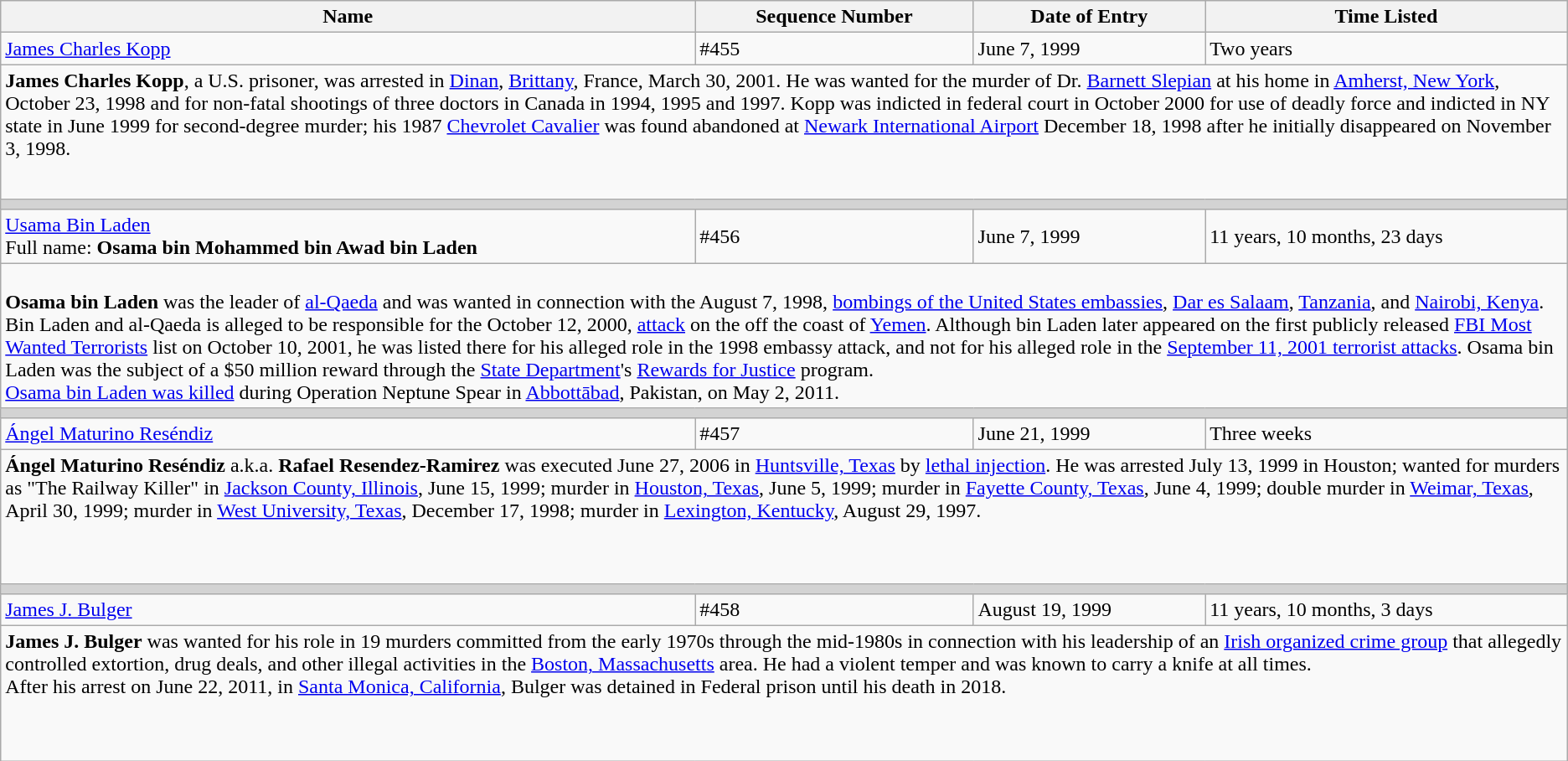<table class="wikitable">
<tr>
<th>Name</th>
<th>Sequence Number</th>
<th>Date of Entry</th>
<th>Time Listed</th>
</tr>
<tr>
<td height="10"><a href='#'>James Charles Kopp</a></td>
<td>#455</td>
<td>June 7, 1999</td>
<td>Two years</td>
</tr>
<tr>
<td colspan="4" valign="top" height="100"><strong>James Charles Kopp</strong>, a U.S. prisoner, was arrested in <a href='#'>Dinan</a>, <a href='#'>Brittany</a>, France, March 30, 2001. He was wanted for the murder of Dr. <a href='#'>Barnett Slepian</a> at his home in <a href='#'>Amherst, New York</a>, October 23, 1998 and for non-fatal shootings of three doctors in Canada in 1994, 1995 and 1997. Kopp was indicted in federal court in October 2000 for use of deadly force and indicted in NY state in June 1999 for second-degree murder;  his 1987 <a href='#'>Chevrolet Cavalier</a> was found abandoned at <a href='#'>Newark International Airport</a> December 18, 1998 after he initially disappeared on November 3, 1998.</td>
</tr>
<tr>
<td colSpan="4" style="background-color:lightgrey;"></td>
</tr>
<tr>
<td height="10"><a href='#'>Usama Bin Laden</a><br>Full name: <strong>Osama bin Mohammed bin Awad bin Laden</strong><br></td>
<td>#456</td>
<td>June 7, 1999</td>
<td>11 years, 10 months, 23 days</td>
</tr>
<tr>
<td colspan="4" valign="top" height="100"><br><strong>Osama bin Laden</strong> was the leader of <a href='#'>al-Qaeda</a> and was wanted in connection with the August 7, 1998, <a href='#'>bombings of the United States embassies</a>, <a href='#'>Dar es Salaam</a>, <a href='#'>Tanzania</a>, and <a href='#'>Nairobi, Kenya</a>. Bin Laden and al-Qaeda is alleged to be responsible for the October 12, 2000, <a href='#'>attack</a> on the  off the coast of <a href='#'>Yemen</a>. Although bin Laden later appeared on the first publicly released <a href='#'>FBI Most Wanted Terrorists</a> list on October 10, 2001, he was listed there for his alleged role in the 1998 embassy attack, and not for his alleged role in the <a href='#'>September 11, 2001 terrorist attacks</a>. Osama bin Laden was the subject of a $50 million reward through the <a href='#'>State Department</a>'s <a href='#'>Rewards for Justice</a> program.<br><a href='#'>Osama bin Laden was killed</a> during Operation Neptune Spear in <a href='#'>Abbottābad</a>, Pakistan, on May 2, 2011.</td>
</tr>
<tr>
<td colSpan="4" style="background-color:lightgrey;"></td>
</tr>
<tr>
<td height="10"><a href='#'>Ángel Maturino Reséndiz</a></td>
<td>#457</td>
<td>June 21, 1999</td>
<td>Three weeks</td>
</tr>
<tr>
<td colspan="4" valign="top" height="100"><strong>Ángel Maturino Reséndiz</strong> a.k.a. <strong>Rafael Resendez-Ramirez</strong> was executed June 27, 2006 in <a href='#'>Huntsville, Texas</a> by <a href='#'>lethal injection</a>. He was arrested July 13, 1999 in Houston; wanted for murders as "The Railway Killer" in <a href='#'>Jackson County, Illinois</a>, June 15, 1999;  murder in <a href='#'>Houston, Texas</a>, June 5, 1999;  murder in <a href='#'>Fayette County, Texas</a>, June 4, 1999;  double murder in <a href='#'>Weimar, Texas</a>, April 30, 1999;  murder in <a href='#'>West University, Texas</a>, December 17, 1998;  murder in <a href='#'>Lexington, Kentucky</a>, August 29, 1997.</td>
</tr>
<tr>
<td colSpan="4" style="background-color:lightgrey;"></td>
</tr>
<tr>
<td height="10"><a href='#'>James J. Bulger</a></td>
<td>#458</td>
<td>August 19, 1999</td>
<td>11 years, 10 months, 3 days</td>
</tr>
<tr>
<td colspan="4" valign="top" height="100"><strong>James J. Bulger</strong> was wanted for his role in 19 murders committed from the early 1970s through the mid-1980s in connection with his leadership of an <a href='#'>Irish organized crime group</a> that allegedly controlled extortion, drug deals, and other illegal activities in the <a href='#'>Boston, Massachusetts</a> area. He had a violent temper and was known to carry a knife at all times.<br>After his arrest on June 22, 2011, in <a href='#'>Santa Monica, California</a>, Bulger was detained in Federal prison until his death in 2018.</td>
</tr>
</table>
